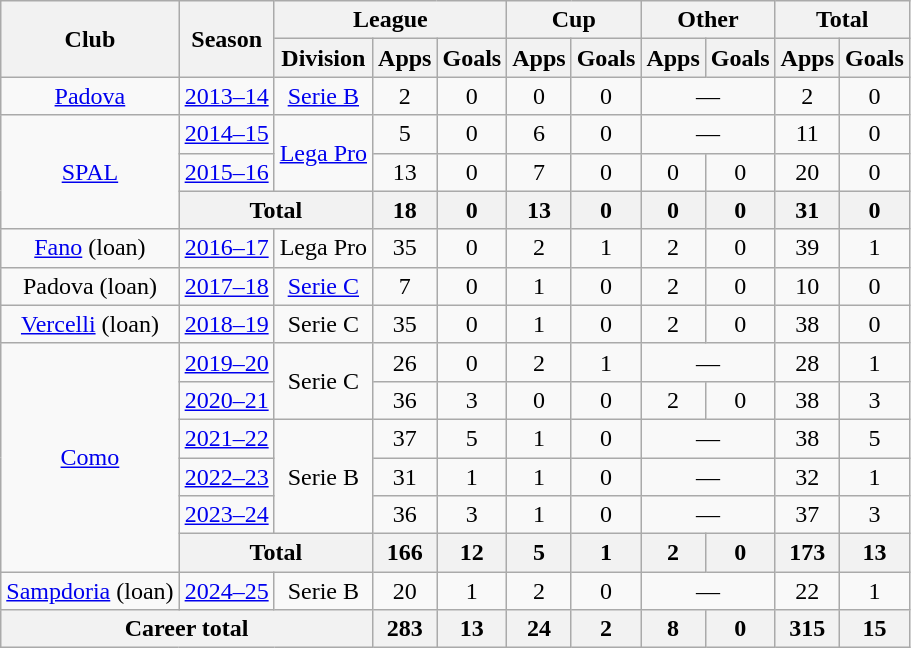<table class="wikitable" style="text-align: center;">
<tr>
<th rowspan="2">Club</th>
<th rowspan="2">Season</th>
<th colspan="3">League</th>
<th colspan="2">Cup</th>
<th colspan="2">Other</th>
<th colspan="2">Total</th>
</tr>
<tr>
<th>Division</th>
<th>Apps</th>
<th>Goals</th>
<th>Apps</th>
<th>Goals</th>
<th>Apps</th>
<th>Goals</th>
<th>Apps</th>
<th>Goals</th>
</tr>
<tr>
<td><a href='#'>Padova</a></td>
<td><a href='#'>2013–14</a></td>
<td><a href='#'>Serie B</a></td>
<td>2</td>
<td>0</td>
<td>0</td>
<td>0</td>
<td colspan="2">—</td>
<td>2</td>
<td>0</td>
</tr>
<tr>
<td rowspan="3"><a href='#'>SPAL</a></td>
<td><a href='#'>2014–15</a></td>
<td rowspan="2"><a href='#'>Lega Pro</a></td>
<td>5</td>
<td>0</td>
<td>6</td>
<td>0</td>
<td colspan="2">—</td>
<td>11</td>
<td>0</td>
</tr>
<tr>
<td><a href='#'>2015–16</a></td>
<td>13</td>
<td>0</td>
<td>7</td>
<td>0</td>
<td>0</td>
<td>0</td>
<td>20</td>
<td>0</td>
</tr>
<tr>
<th colspan="2">Total</th>
<th>18</th>
<th>0</th>
<th>13</th>
<th>0</th>
<th>0</th>
<th>0</th>
<th>31</th>
<th>0</th>
</tr>
<tr>
<td><a href='#'>Fano</a> (loan)</td>
<td><a href='#'>2016–17</a></td>
<td>Lega Pro</td>
<td>35</td>
<td>0</td>
<td>2</td>
<td>1</td>
<td>2</td>
<td>0</td>
<td>39</td>
<td>1</td>
</tr>
<tr>
<td>Padova (loan)</td>
<td><a href='#'>2017–18</a></td>
<td><a href='#'>Serie C</a></td>
<td>7</td>
<td>0</td>
<td>1</td>
<td>0</td>
<td>2</td>
<td>0</td>
<td>10</td>
<td>0</td>
</tr>
<tr>
<td><a href='#'>Vercelli</a> (loan)</td>
<td><a href='#'>2018–19</a></td>
<td>Serie C</td>
<td>35</td>
<td>0</td>
<td>1</td>
<td>0</td>
<td>2</td>
<td>0</td>
<td>38</td>
<td>0</td>
</tr>
<tr>
<td rowspan="6"><a href='#'>Como</a></td>
<td><a href='#'>2019–20</a></td>
<td rowspan="2">Serie C</td>
<td>26</td>
<td>0</td>
<td>2</td>
<td>1</td>
<td colspan="2">—</td>
<td>28</td>
<td>1</td>
</tr>
<tr>
<td><a href='#'>2020–21</a></td>
<td>36</td>
<td>3</td>
<td>0</td>
<td>0</td>
<td>2</td>
<td>0</td>
<td>38</td>
<td>3</td>
</tr>
<tr>
<td><a href='#'>2021–22</a></td>
<td rowspan="3">Serie B</td>
<td>37</td>
<td>5</td>
<td>1</td>
<td>0</td>
<td colspan="2">—</td>
<td>38</td>
<td>5</td>
</tr>
<tr>
<td><a href='#'>2022–23</a></td>
<td>31</td>
<td>1</td>
<td>1</td>
<td>0</td>
<td colspan="2">—</td>
<td>32</td>
<td>1</td>
</tr>
<tr>
<td><a href='#'>2023–24</a></td>
<td>36</td>
<td>3</td>
<td>1</td>
<td>0</td>
<td colspan="2">—</td>
<td>37</td>
<td>3</td>
</tr>
<tr>
<th colspan="2">Total</th>
<th>166</th>
<th>12</th>
<th>5</th>
<th>1</th>
<th>2</th>
<th>0</th>
<th>173</th>
<th>13</th>
</tr>
<tr>
<td><a href='#'>Sampdoria</a> (loan)</td>
<td><a href='#'>2024–25</a></td>
<td>Serie B</td>
<td>20</td>
<td>1</td>
<td>2</td>
<td>0</td>
<td colspan="2">—</td>
<td>22</td>
<td>1</td>
</tr>
<tr>
<th colspan="3">Career total</th>
<th>283</th>
<th>13</th>
<th>24</th>
<th>2</th>
<th>8</th>
<th>0</th>
<th>315</th>
<th>15</th>
</tr>
</table>
